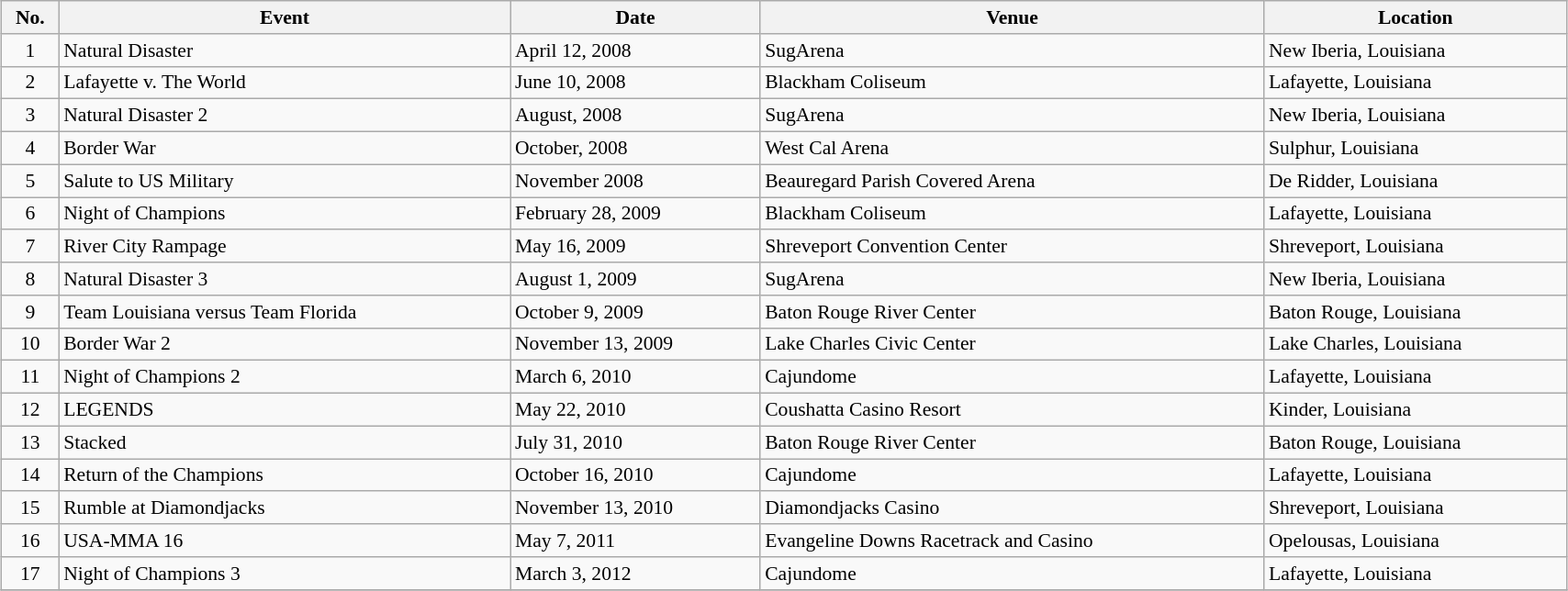<table class="wikitable sortable" border="1" style="width:90%; margin:auto; font-size:90%;">
<tr>
<th>No.</th>
<th>Event</th>
<th>Date</th>
<th>Venue</th>
<th>Location</th>
</tr>
<tr>
<td style="text-align:center">1</td>
<td>Natural Disaster</td>
<td>April 12, 2008</td>
<td>SugArena</td>
<td>New Iberia, Louisiana</td>
</tr>
<tr>
<td style="text-align:center">2</td>
<td>Lafayette v. The World</td>
<td>June 10, 2008</td>
<td>Blackham Coliseum</td>
<td>Lafayette, Louisiana</td>
</tr>
<tr>
<td style="text-align:center">3</td>
<td>Natural Disaster 2</td>
<td>August, 2008</td>
<td>SugArena</td>
<td>New Iberia, Louisiana</td>
</tr>
<tr>
<td style="text-align:center">4</td>
<td>Border War</td>
<td>October, 2008</td>
<td>West Cal Arena</td>
<td>Sulphur, Louisiana</td>
</tr>
<tr>
<td style="text-align:center">5</td>
<td>Salute to US Military</td>
<td>November 2008</td>
<td>Beauregard Parish Covered Arena</td>
<td>De Ridder, Louisiana</td>
</tr>
<tr>
<td style="text-align:center">6</td>
<td>Night of Champions</td>
<td>February 28, 2009</td>
<td>Blackham Coliseum</td>
<td>Lafayette, Louisiana</td>
</tr>
<tr>
<td style="text-align:center">7</td>
<td>River City Rampage</td>
<td>May 16, 2009</td>
<td>Shreveport Convention Center</td>
<td>Shreveport, Louisiana</td>
</tr>
<tr>
<td style="text-align:center">8</td>
<td>Natural Disaster 3</td>
<td>August 1, 2009</td>
<td>SugArena</td>
<td>New Iberia, Louisiana</td>
</tr>
<tr>
<td style="text-align:center">9</td>
<td>Team Louisiana versus Team Florida</td>
<td>October 9, 2009</td>
<td>Baton Rouge River Center</td>
<td>Baton Rouge, Louisiana</td>
</tr>
<tr>
<td style="text-align:center">10</td>
<td>Border War 2</td>
<td>November 13, 2009</td>
<td>Lake Charles Civic Center</td>
<td>Lake Charles, Louisiana</td>
</tr>
<tr>
<td style="text-align:center">11</td>
<td>Night of Champions 2</td>
<td>March 6, 2010</td>
<td>Cajundome</td>
<td>Lafayette, Louisiana</td>
</tr>
<tr>
<td style="text-align:center">12</td>
<td>LEGENDS</td>
<td>May 22, 2010</td>
<td>Coushatta Casino Resort</td>
<td>Kinder, Louisiana</td>
</tr>
<tr>
<td style="text-align:center">13</td>
<td>Stacked</td>
<td>July 31, 2010</td>
<td>Baton Rouge River Center</td>
<td>Baton Rouge, Louisiana</td>
</tr>
<tr>
<td style="text-align:center">14</td>
<td>Return of the Champions</td>
<td>October 16, 2010</td>
<td>Cajundome</td>
<td>Lafayette, Louisiana</td>
</tr>
<tr>
<td style="text-align:center">15</td>
<td>Rumble at Diamondjacks</td>
<td>November 13, 2010</td>
<td>Diamondjacks Casino</td>
<td>Shreveport, Louisiana</td>
</tr>
<tr>
<td style="text-align:center">16</td>
<td>USA-MMA 16</td>
<td>May 7, 2011</td>
<td>Evangeline Downs Racetrack and Casino</td>
<td>Opelousas, Louisiana</td>
</tr>
<tr>
<td style="text-align:center">17</td>
<td>Night of Champions 3</td>
<td>March 3, 2012</td>
<td>Cajundome</td>
<td>Lafayette, Louisiana</td>
</tr>
<tr>
</tr>
</table>
